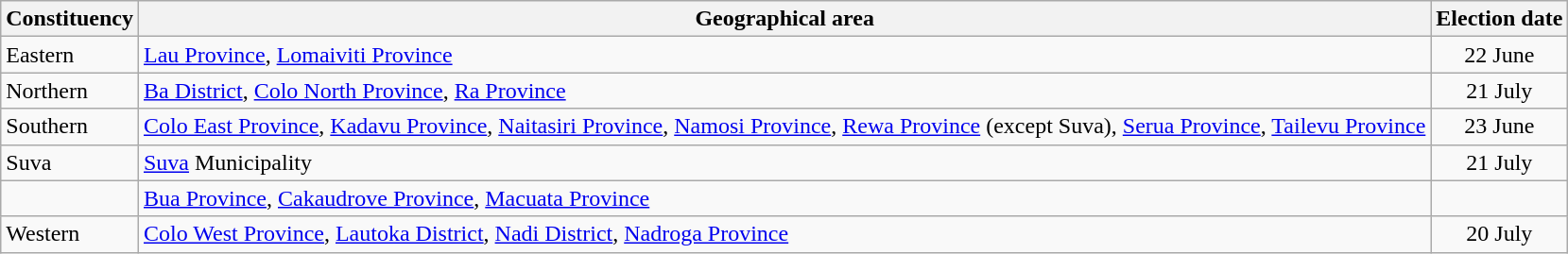<table class=wikitable>
<tr>
<th>Constituency</th>
<th>Geographical area</th>
<th>Election date</th>
</tr>
<tr>
<td>Eastern</td>
<td><a href='#'>Lau Province</a>, <a href='#'>Lomaiviti Province</a></td>
<td align=center>22 June</td>
</tr>
<tr>
<td>Northern</td>
<td><a href='#'>Ba District</a>, <a href='#'>Colo North Province</a>, <a href='#'>Ra Province</a></td>
<td align=center>21 July</td>
</tr>
<tr>
<td>Southern</td>
<td><a href='#'>Colo East Province</a>, <a href='#'>Kadavu Province</a>, <a href='#'>Naitasiri Province</a>, <a href='#'>Namosi Province</a>, <a href='#'>Rewa Province</a> (except Suva), <a href='#'>Serua Province</a>, <a href='#'>Tailevu Province</a></td>
<td align=center>23 June</td>
</tr>
<tr>
<td>Suva</td>
<td><a href='#'>Suva</a> Municipality</td>
<td align=center>21 July</td>
</tr>
<tr>
<td></td>
<td><a href='#'>Bua Province</a>, <a href='#'>Cakaudrove Province</a>, <a href='#'>Macuata Province</a></td>
<td align=center></td>
</tr>
<tr>
<td>Western</td>
<td><a href='#'>Colo West Province</a>, <a href='#'>Lautoka District</a>, <a href='#'>Nadi District</a>, <a href='#'>Nadroga Province</a></td>
<td align=center>20 July</td>
</tr>
</table>
